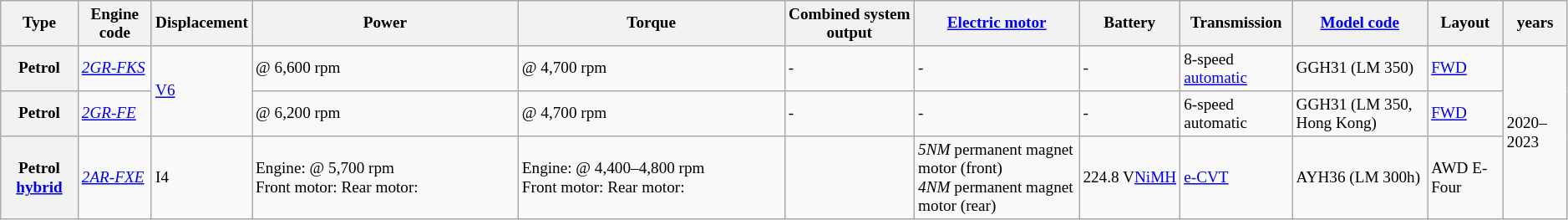<table class="wikitable" style="text-align:left; font-size:80%;">
<tr>
<th>Type</th>
<th>Engine code</th>
<th>Displacement</th>
<th width="17%">Power</th>
<th width="17%">Torque</th>
<th>Combined system output</th>
<th><a href='#'>Electric motor</a></th>
<th>Battery</th>
<th>Transmission</th>
<th><a href='#'>Model code</a></th>
<th>Layout</th>
<th> years</th>
</tr>
<tr>
<th>Petrol</th>
<td><em><a href='#'>2GR-FKS</a></em></td>
<td rowspan=2> <a href='#'>V6</a></td>
<td> @ 6,600 rpm</td>
<td> @ 4,700 rpm</td>
<td>-</td>
<td>-</td>
<td>-</td>
<td>8-speed <a href='#'>automatic</a></td>
<td>GGH31 (LM 350)</td>
<td><a href='#'>FWD</a></td>
<td rowspan="3">2020–2023</td>
</tr>
<tr>
<th>Petrol</th>
<td><em><a href='#'>2GR-FE</a></em></td>
<td> @ 6,200 rpm</td>
<td> @ 4,700 rpm</td>
<td>-</td>
<td>-</td>
<td>-</td>
<td>6-speed automatic</td>
<td>GGH31 (LM 350, Hong Kong)</td>
<td><a href='#'>FWD</a></td>
</tr>
<tr>
<th>Petrol <a href='#'>hybrid</a></th>
<td><em><a href='#'>2AR-FXE</a></em></td>
<td> I4</td>
<td>Engine:  @ 5,700 rpm<br>Front motor: Rear motor: </td>
<td>Engine:  @ 4,400–4,800 rpm<br>Front motor: Rear motor: </td>
<td></td>
<td><em>5NM</em> permanent magnet motor (front)<br><em>4NM</em> permanent magnet motor (rear)</td>
<td>224.8 V<a href='#'>NiMH</a></td>
<td><a href='#'>e-CVT</a></td>
<td>AYH36 (LM 300h)</td>
<td>AWD E-Four</td>
</tr>
</table>
